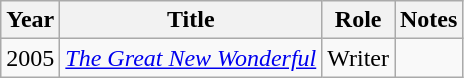<table class="wikitable">
<tr>
<th>Year</th>
<th>Title</th>
<th>Role</th>
<th>Notes</th>
</tr>
<tr>
<td>2005</td>
<td><em><a href='#'>The Great New Wonderful</a></em></td>
<td>Writer</td>
<td></td>
</tr>
</table>
